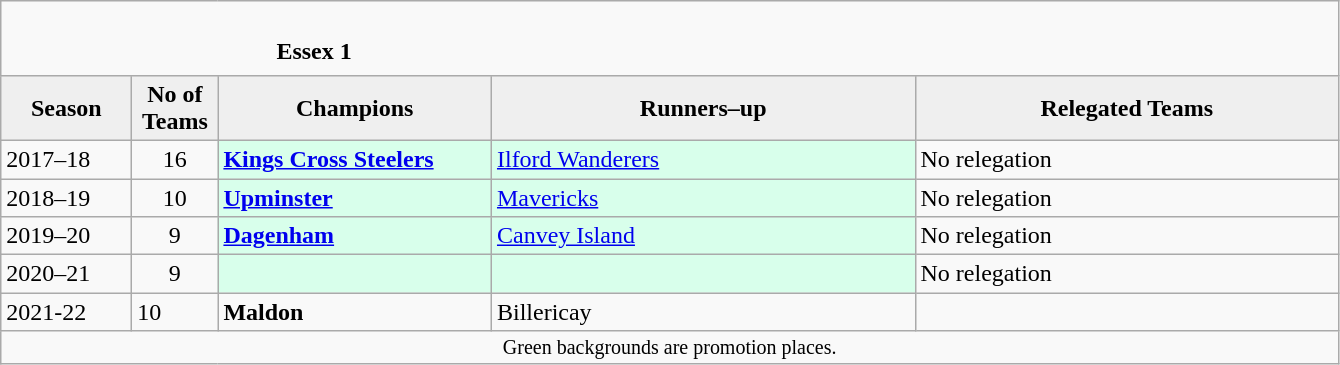<table class="wikitable" style="text-align: left;">
<tr>
<td colspan="11" cellpadding="0" cellspacing="0"><br><table border="0" style="width:100%;" cellpadding="0" cellspacing="0">
<tr>
<td style="width:20%; border:0;"></td>
<td style="border:0;"><strong>Essex 1</strong></td>
<td style="width:20%; border:0;"></td>
</tr>
</table>
</td>
</tr>
<tr>
<th style="background:#efefef; width:80px;">Season</th>
<th style="background:#efefef; width:50px;">No of Teams</th>
<th style="background:#efefef; width:175px;">Champions</th>
<th style="background:#efefef; width:275px;">Runners–up</th>
<th style="background:#efefef; width:275px;">Relegated Teams</th>
</tr>
<tr align=left>
<td>2017–18</td>
<td style="text-align: center;">16</td>
<td style="background:#d8ffeb;"><strong><a href='#'>Kings Cross Steelers</a></strong></td>
<td style="background:#d8ffeb;"><a href='#'>Ilford Wanderers</a></td>
<td>No relegation</td>
</tr>
<tr>
<td>2018–19</td>
<td style="text-align: center;">10</td>
<td style="background:#d8ffeb;"><strong><a href='#'>Upminster</a></strong></td>
<td style="background:#d8ffeb;"><a href='#'>Mavericks</a></td>
<td>No relegation</td>
</tr>
<tr>
<td>2019–20</td>
<td style="text-align: center;">9</td>
<td style="background:#d8ffeb;"><strong><a href='#'>Dagenham</a></strong></td>
<td style="background:#d8ffeb;"><a href='#'>Canvey Island</a></td>
<td>No relegation</td>
</tr>
<tr>
<td>2020–21</td>
<td style="text-align: center;">9</td>
<td style="background:#d8ffeb;"></td>
<td style="background:#d8ffeb;"></td>
<td>No relegation</td>
</tr>
<tr>
<td>2021-22</td>
<td>10</td>
<td><strong>Maldon</strong></td>
<td>Billericay</td>
<td></td>
</tr>
<tr>
<td colspan="15"  style="border:0; font-size:smaller; text-align:center;">Green backgrounds are promotion places.</td>
</tr>
</table>
